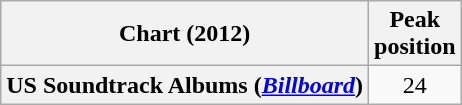<table class="wikitable plainrowheaders" style="text-align:center">
<tr>
<th scope="col">Chart (2012)</th>
<th scope="col">Peak<br>position</th>
</tr>
<tr>
<th scope="row">US Soundtrack Albums (<em><a href='#'>Billboard</a></em>)</th>
<td>24</td>
</tr>
</table>
